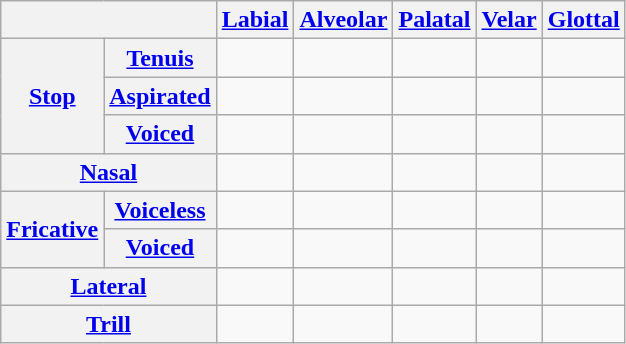<table class=wikitable style=text-align:center>
<tr>
<th colspan=2></th>
<th><a href='#'>Labial</a></th>
<th><a href='#'>Alveolar</a></th>
<th><a href='#'>Palatal</a></th>
<th><a href='#'>Velar</a></th>
<th><a href='#'>Glottal</a></th>
</tr>
<tr>
<th rowspan=3><a href='#'>Stop</a></th>
<th><a href='#'>Tenuis</a></th>
<td></td>
<td></td>
<td></td>
<td></td>
<td></td>
</tr>
<tr>
<th><a href='#'>Aspirated</a></th>
<td></td>
<td></td>
<td></td>
<td></td>
<td></td>
</tr>
<tr>
<th><a href='#'>Voiced</a></th>
<td></td>
<td></td>
<td></td>
<td></td>
<td></td>
</tr>
<tr>
<th colspan=2><a href='#'>Nasal</a></th>
<td></td>
<td></td>
<td></td>
<td></td>
<td></td>
</tr>
<tr>
<th rowspan=2><a href='#'>Fricative</a></th>
<th><a href='#'>Voiceless</a></th>
<td></td>
<td></td>
<td></td>
<td></td>
<td></td>
</tr>
<tr>
<th><a href='#'>Voiced</a></th>
<td></td>
<td></td>
<td></td>
<td></td>
<td></td>
</tr>
<tr>
<th colspan=2><a href='#'>Lateral</a></th>
<td></td>
<td></td>
<td></td>
<td></td>
<td></td>
</tr>
<tr>
<th colspan=2><a href='#'>Trill</a></th>
<td></td>
<td></td>
<td></td>
<td></td>
<td></td>
</tr>
</table>
